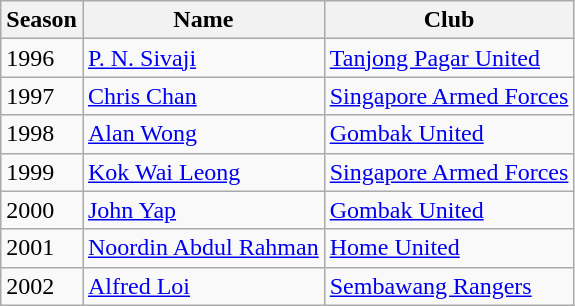<table class="wikitable">
<tr>
<th>Season</th>
<th>Name</th>
<th>Club</th>
</tr>
<tr>
<td>1996</td>
<td><a href='#'>P. N. Sivaji</a></td>
<td><a href='#'>Tanjong Pagar United</a></td>
</tr>
<tr>
<td>1997</td>
<td><a href='#'>Chris Chan</a></td>
<td><a href='#'>Singapore Armed Forces</a></td>
</tr>
<tr>
<td>1998</td>
<td><a href='#'>Alan Wong</a></td>
<td><a href='#'>Gombak United</a></td>
</tr>
<tr>
<td>1999</td>
<td><a href='#'>Kok Wai Leong</a></td>
<td><a href='#'>Singapore Armed Forces</a></td>
</tr>
<tr>
<td>2000</td>
<td><a href='#'>John Yap</a></td>
<td><a href='#'>Gombak United</a></td>
</tr>
<tr>
<td>2001</td>
<td><a href='#'>Noordin Abdul Rahman</a></td>
<td><a href='#'>Home United</a></td>
</tr>
<tr>
<td>2002</td>
<td><a href='#'>Alfred Loi</a></td>
<td><a href='#'>Sembawang Rangers</a></td>
</tr>
</table>
